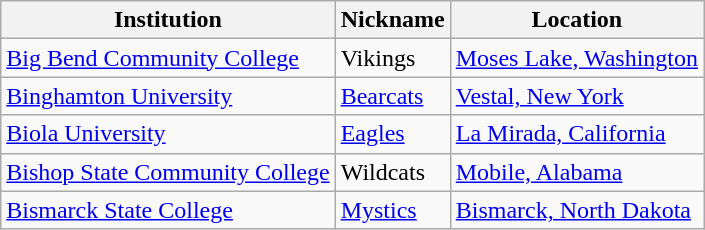<table class="wikitable">
<tr>
<th>Institution</th>
<th>Nickname</th>
<th>Location</th>
</tr>
<tr>
<td><a href='#'>Big Bend Community College</a></td>
<td>Vikings</td>
<td><a href='#'>Moses Lake, Washington</a></td>
</tr>
<tr>
<td><a href='#'>Binghamton University</a></td>
<td><a href='#'>Bearcats</a></td>
<td><a href='#'>Vestal, New York</a></td>
</tr>
<tr>
<td><a href='#'>Biola University</a></td>
<td><a href='#'>Eagles</a></td>
<td><a href='#'>La Mirada, California</a></td>
</tr>
<tr>
<td><a href='#'>Bishop State Community College</a></td>
<td>Wildcats</td>
<td><a href='#'>Mobile, Alabama</a></td>
</tr>
<tr>
<td><a href='#'>Bismarck State College</a></td>
<td><a href='#'>Mystics</a></td>
<td><a href='#'>Bismarck, North Dakota</a></td>
</tr>
</table>
